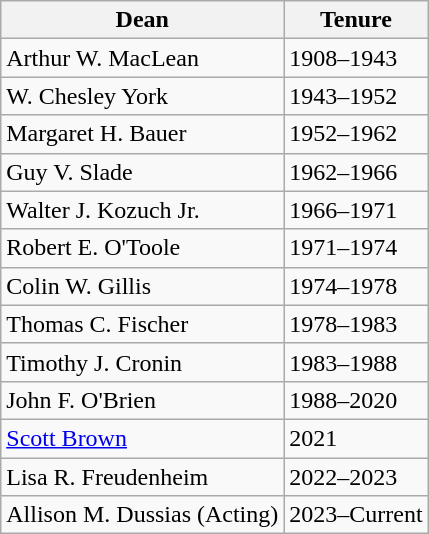<table class= "wikitable floatleft">
<tr>
<th>Dean</th>
<th>Tenure</th>
</tr>
<tr>
<td>Arthur W. MacLean</td>
<td>1908–1943</td>
</tr>
<tr>
<td>W. Chesley York</td>
<td>1943–1952</td>
</tr>
<tr>
<td>Margaret H. Bauer</td>
<td>1952–1962</td>
</tr>
<tr>
<td>Guy V. Slade</td>
<td>1962–1966</td>
</tr>
<tr>
<td>Walter J. Kozuch Jr.</td>
<td>1966–1971</td>
</tr>
<tr>
<td>Robert E. O'Toole</td>
<td>1971–1974</td>
</tr>
<tr>
<td>Colin W. Gillis</td>
<td>1974–1978</td>
</tr>
<tr>
<td>Thomas C. Fischer</td>
<td>1978–1983</td>
</tr>
<tr>
<td>Timothy J. Cronin</td>
<td>1983–1988</td>
</tr>
<tr>
<td>John F. O'Brien</td>
<td>1988–2020</td>
</tr>
<tr>
<td><a href='#'>Scott Brown</a></td>
<td>2021</td>
</tr>
<tr>
<td>Lisa R. Freudenheim</td>
<td>2022–2023</td>
</tr>
<tr>
<td>Allison M. Dussias (Acting)</td>
<td>2023–Current</td>
</tr>
</table>
